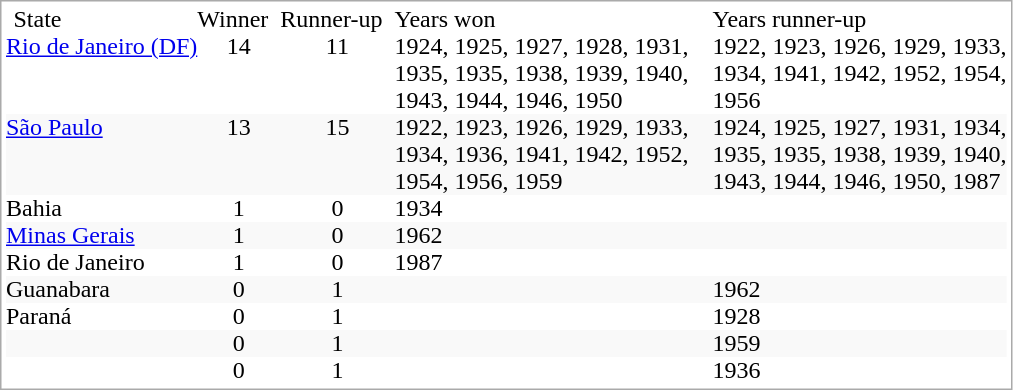<table border="0" cellspacing=0 cellpadding="0" style="bordercollapse:collapse;border:#aaa solid 1px;vertical-align:top;padding:3px ">
<tr style="vertical-align:Top" style="background: #069;color:#fff; font-weight:bold">
<td style="padding-left:5px">State</td>
<td>Winner  </td>
<td>Runner-up  </td>
<td>Years won</td>
<td>Years runner-up  </td>
</tr>
<tr |- style="vertical-align:top">
<td><a href='#'>Rio de Janeiro (DF)</a></td>
<td align=center>14</td>
<td align=center>11</td>
<td>1924, 1925, 1927, 1928, 1931,    <br>1935, 1935, 1938, 1939, 1940,    <br>1943, 1944, 1946, 1950</td>
<td>1922, 1923, 1926, 1929, 1933,<br> 1934, 1941, 1942, 1952, 1954,<br> 1956</td>
</tr>
<tr style="vertical-align:top;background:#f9f9f9">
<td><a href='#'>São Paulo</a></td>
<td align=center>13</td>
<td align=center>15</td>
<td>1922, 1923, 1926, 1929, 1933,<br> 1934, 1936, 1941, 1942, 1952,<br> 1954, 1956, 1959</td>
<td>1924, 1925, 1927, 1931, 1934,<br>1935, 1935, 1938, 1939, 1940,<br> 1943, 1944, 1946, 1950, 1987</td>
</tr>
<tr>
<td>Bahia</td>
<td align=center>1</td>
<td align=center>0</td>
<td>1934</td>
<td></td>
</tr>
<tr style="vertical-align:top;background:#f9f9f9">
<td><a href='#'>Minas Gerais</a></td>
<td align=center>1</td>
<td align=center>0</td>
<td>1962</td>
<td></td>
</tr>
<tr>
<td>Rio de Janeiro</td>
<td align=center>1</td>
<td align=center>0</td>
<td>1987</td>
<td></td>
</tr>
<tr style="vertical-align:top;background:#f9f9f9">
<td>Guanabara</td>
<td align=center>0</td>
<td align=center>1</td>
<td></td>
<td>1962</td>
</tr>
<tr>
<td>Paraná</td>
<td align=center>0</td>
<td align=center>1</td>
<td></td>
<td>1928</td>
</tr>
<tr style="vertical-align:top;background:#f9f9f9">
<td></td>
<td align=center>0</td>
<td align=center>1</td>
<td></td>
<td>1959</td>
</tr>
<tr>
<td></td>
<td align=center>0</td>
<td align=center>1</td>
<td></td>
<td>1936</td>
</tr>
</table>
